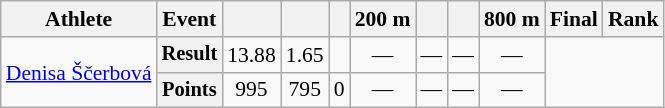<table class="wikitable" style="font-size:90%">
<tr>
<th>Athlete</th>
<th>Event</th>
<th></th>
<th></th>
<th></th>
<th>200 m</th>
<th></th>
<th></th>
<th>800 m</th>
<th>Final</th>
<th>Rank</th>
</tr>
<tr align=center>
<td rowspan=2 align=left><a href='#'>Denisa Ščerbová</a></td>
<th style="font-size:95%">Result</th>
<td>13.88</td>
<td>1.65</td>
<td></td>
<td>—</td>
<td>—</td>
<td>—</td>
<td>—</td>
<td rowspan=2 colspan=2></td>
</tr>
<tr align=center>
<th style="font-size:95%">Points</th>
<td>995</td>
<td>795</td>
<td>0</td>
<td>—</td>
<td>—</td>
<td>—</td>
<td>—</td>
</tr>
</table>
